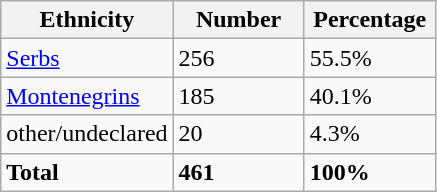<table class="wikitable">
<tr>
<th width="100px">Ethnicity</th>
<th width="80px">Number</th>
<th width="80px">Percentage</th>
</tr>
<tr>
<td><a href='#'>Serbs</a></td>
<td>256</td>
<td>55.5%</td>
</tr>
<tr>
<td><a href='#'>Montenegrins</a></td>
<td>185</td>
<td>40.1%</td>
</tr>
<tr>
<td>other/undeclared</td>
<td>20</td>
<td>4.3%</td>
</tr>
<tr>
<td><strong>Total</strong></td>
<td><strong>461</strong></td>
<td><strong>100%</strong></td>
</tr>
</table>
